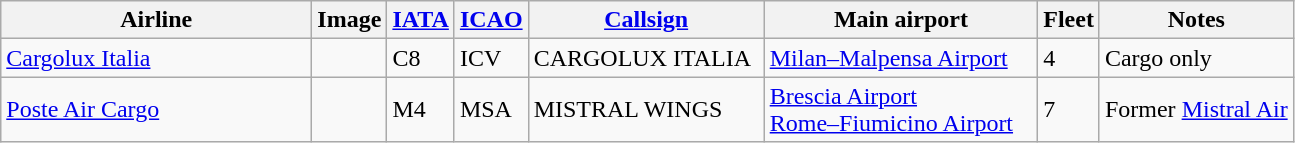<table class="wikitable sortable" style="border: 0; cellpadding: 2; cellspacing: 3;">
<tr valign="middle">
<th style="width:200px;">Airline</th>
<th>Image</th>
<th><a href='#'> IATA</a></th>
<th><a href='#'> ICAO</a></th>
<th ! style="width:150px;"><a href='#'>Callsign</a></th>
<th style="width:175px;">Main airport</th>
<th>Fleet</th>
<th>Notes</th>
</tr>
<tr>
<td><a href='#'>Cargolux Italia</a></td>
<td></td>
<td>C8</td>
<td>ICV</td>
<td>CARGOLUX ITALIA</td>
<td><a href='#'>Milan–Malpensa Airport</a></td>
<td>4</td>
<td>Cargo only</td>
</tr>
<tr>
<td><a href='#'>Poste Air Cargo</a></td>
<td></td>
<td>M4</td>
<td>MSA</td>
<td>MISTRAL WINGS</td>
<td><a href='#'>Brescia Airport</a><br><a href='#'>Rome–Fiumicino Airport</a></td>
<td>7</td>
<td>Former <a href='#'>Mistral Air</a></td>
</tr>
</table>
